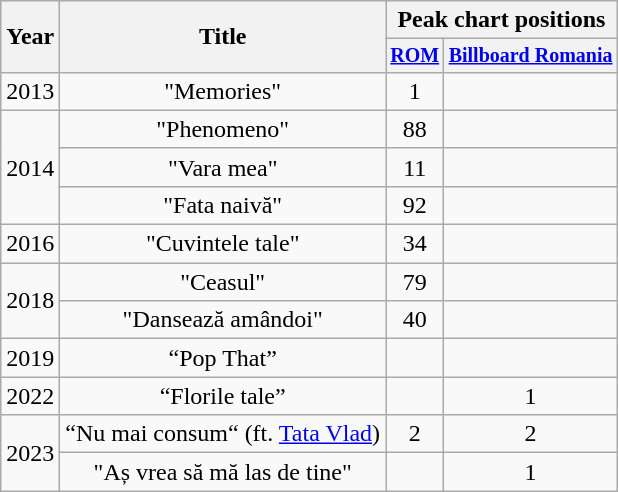<table class="wikitable" style=text-align:center;>
<tr>
<th rowspan="2">Year</th>
<th rowspan="2">Title</th>
<th colspan="2">Peak chart positions</th>
</tr>
<tr style="font-size:smaller;">
<th align=centre><a href='#'>ROM</a></th>
<th align=centre><a href='#'>Billboard Romania</a></th>
</tr>
<tr>
<td>2013</td>
<td>"Memories"</td>
<td>1<br></td>
<td></td>
</tr>
<tr>
<td rowspan="3">2014</td>
<td>"Phenomeno"</td>
<td>88</td>
<td></td>
</tr>
<tr>
<td>"Vara mea"</td>
<td>11</td>
<td></td>
</tr>
<tr>
<td>"Fata naivă"</td>
<td>92</td>
<td></td>
</tr>
<tr>
<td>2016</td>
<td>"Cuvintele tale"</td>
<td>34</td>
<td></td>
</tr>
<tr>
<td rowspan=2>2018</td>
<td>"Ceasul"</td>
<td>79</td>
<td></td>
</tr>
<tr>
<td>"Dansează amândoi"</td>
<td>40</td>
<td></td>
</tr>
<tr>
<td>2019</td>
<td>“Pop That”</td>
<td></td>
<td></td>
</tr>
<tr>
<td>2022</td>
<td>“Florile tale”</td>
<td></td>
<td>1</td>
</tr>
<tr>
<td rowspan=2>2023</td>
<td>“Nu mai consum“ (ft. <a href='#'>Tata Vlad</a>)</td>
<td>2</td>
<td>2</td>
</tr>
<tr>
<td>"Aș vrea să mă las de tine"</td>
<td></td>
<td>1</td>
</tr>
</table>
